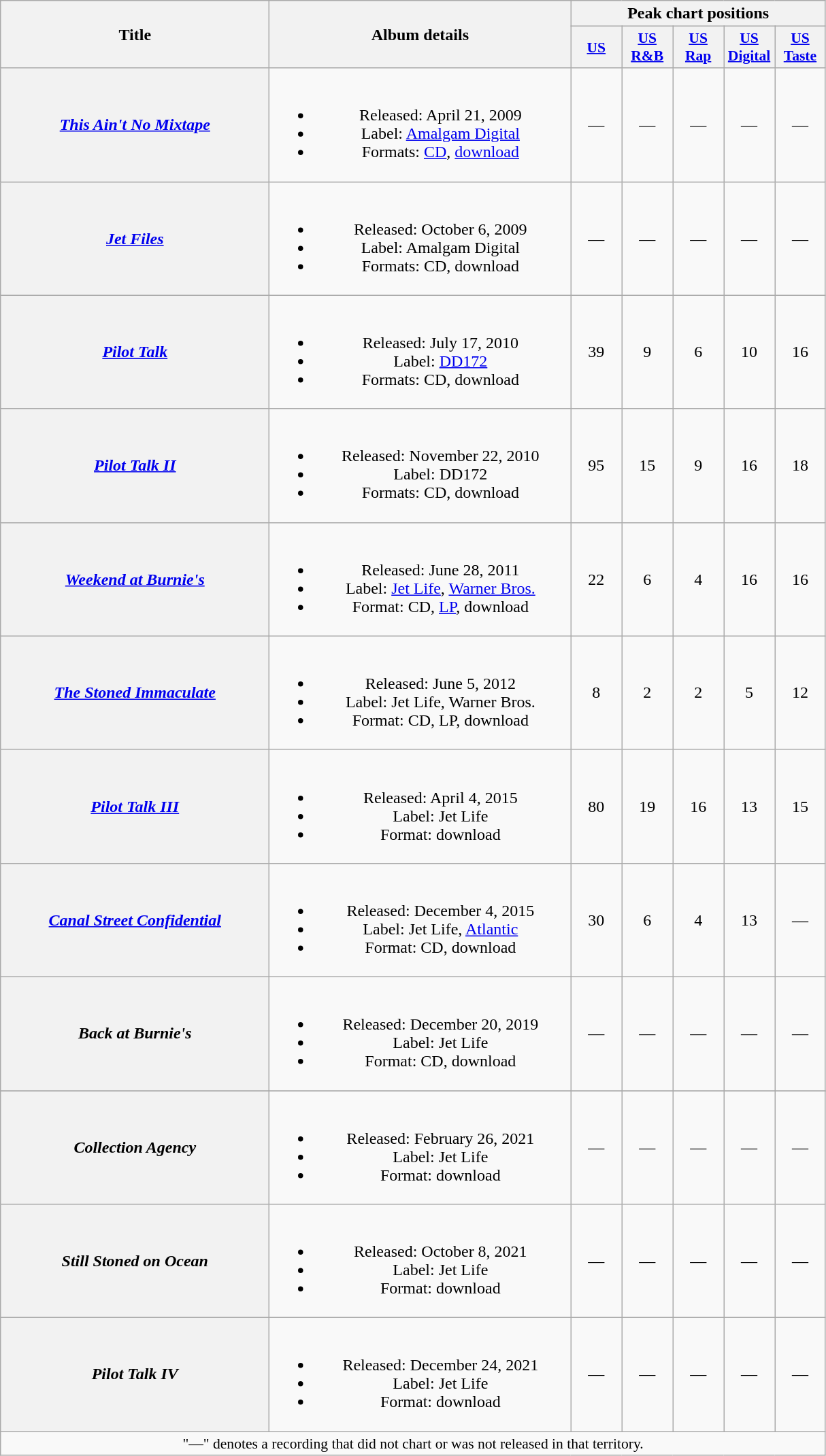<table class="wikitable plainrowheaders" style="text-align:center;">
<tr>
<th scope="col" rowspan="2" style="width:16em;">Title</th>
<th scope="col" rowspan="2" style="width:18em;">Album details</th>
<th scope="col" colspan="10">Peak chart positions</th>
</tr>
<tr>
<th scope="col" style="width:3em;font-size:90%;"><a href='#'>US</a><br></th>
<th scope="col" style="width:3em;font-size:90%;"><a href='#'>US<br>R&B</a><br></th>
<th scope="col" style="width:3em;font-size:90%;"><a href='#'>US<br>Rap</a><br></th>
<th scope="col" style="width:3em;font-size:90%;"><a href='#'>US<br>Digital</a><br></th>
<th scope="col" style="width:3em;font-size:90%;"><a href='#'>US<br>Taste</a><br></th>
</tr>
<tr>
<th scope="row"><em><a href='#'>This Ain't No Mixtape</a></em></th>
<td><br><ul><li>Released: April 21, 2009</li><li>Label: <a href='#'>Amalgam Digital</a></li><li>Formats: <a href='#'>CD</a>, <a href='#'>download</a></li></ul></td>
<td>—</td>
<td>—</td>
<td>—</td>
<td>—</td>
<td>—</td>
</tr>
<tr>
<th scope="row"><em><a href='#'>Jet Files</a></em></th>
<td><br><ul><li>Released: October 6, 2009</li><li>Label: Amalgam Digital</li><li>Formats: CD, download</li></ul></td>
<td>—</td>
<td>—</td>
<td>—</td>
<td>—</td>
<td>—</td>
</tr>
<tr>
<th scope="row"><em><a href='#'>Pilot Talk</a></em></th>
<td><br><ul><li>Released: July 17, 2010</li><li>Label: <a href='#'>DD172</a></li><li>Formats: CD, download</li></ul></td>
<td>39</td>
<td>9</td>
<td>6</td>
<td>10</td>
<td>16</td>
</tr>
<tr>
<th scope="row"><em><a href='#'>Pilot Talk II</a></em></th>
<td><br><ul><li>Released: November 22, 2010</li><li>Label: DD172</li><li>Formats: CD, download</li></ul></td>
<td>95</td>
<td>15</td>
<td>9</td>
<td>16</td>
<td>18</td>
</tr>
<tr>
<th scope="row"><em><a href='#'>Weekend at Burnie's</a></em></th>
<td><br><ul><li>Released: June 28, 2011</li><li>Label: <a href='#'>Jet Life</a>, <a href='#'>Warner Bros.</a></li><li>Format: CD, <a href='#'>LP</a>, download</li></ul></td>
<td>22</td>
<td>6</td>
<td>4</td>
<td>16</td>
<td>16</td>
</tr>
<tr>
<th scope="row"><em><a href='#'>The Stoned Immaculate</a></em></th>
<td><br><ul><li>Released: June 5, 2012</li><li>Label: Jet Life, Warner Bros.</li><li>Format: CD, LP, download</li></ul></td>
<td>8</td>
<td>2</td>
<td>2</td>
<td>5</td>
<td>12</td>
</tr>
<tr>
<th scope="row"><em><a href='#'>Pilot Talk III</a></em></th>
<td><br><ul><li>Released: April 4, 2015</li><li>Label: Jet Life</li><li>Format: download</li></ul></td>
<td>80</td>
<td>19</td>
<td>16</td>
<td>13</td>
<td>15</td>
</tr>
<tr>
<th scope="row"><em><a href='#'>Canal Street Confidential</a></em></th>
<td><br><ul><li>Released: December 4, 2015</li><li>Label: Jet Life, <a href='#'>Atlantic</a></li><li>Format: CD, download</li></ul></td>
<td>30</td>
<td>6</td>
<td>4</td>
<td>13</td>
<td>—</td>
</tr>
<tr>
<th scope="row"><em>Back at Burnie's</em></th>
<td><br><ul><li>Released: December 20, 2019</li><li>Label: Jet Life</li><li>Format: CD, download</li></ul></td>
<td>—</td>
<td>—</td>
<td>—</td>
<td>—</td>
<td>—</td>
</tr>
<tr>
</tr>
<tr>
<th scope="row"><em>Collection Agency</em></th>
<td><br><ul><li>Released: February 26, 2021</li><li>Label: Jet Life</li><li>Format: download</li></ul></td>
<td>—</td>
<td>—</td>
<td>—</td>
<td>—</td>
<td>—</td>
</tr>
<tr>
<th scope="row"><em>Still Stoned on Ocean</em></th>
<td><br><ul><li>Released: October 8, 2021</li><li>Label: Jet Life</li><li>Format: download</li></ul></td>
<td>—</td>
<td>—</td>
<td>—</td>
<td>—</td>
<td>—</td>
</tr>
<tr>
<th scope="row"><em>Pilot Talk IV</em></th>
<td><br><ul><li>Released: December 24, 2021</li><li>Label: Jet Life</li><li>Format: download</li></ul></td>
<td>—</td>
<td>—</td>
<td>—</td>
<td>—</td>
<td>—</td>
</tr>
<tr>
<td colspan="7" style="font-size:90%">"—" denotes a recording that did not chart or was not released in that territory.</td>
</tr>
</table>
